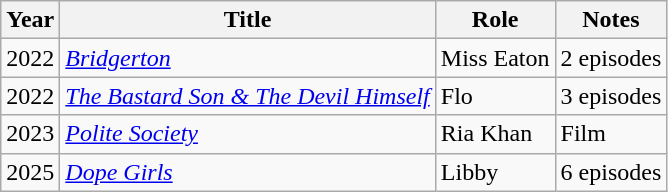<table class="wikitable sortable">
<tr>
<th>Year</th>
<th>Title</th>
<th>Role</th>
<th class="unsortable">Notes</th>
</tr>
<tr>
<td>2022</td>
<td><em><a href='#'>Bridgerton</a></em></td>
<td>Miss Eaton</td>
<td>2 episodes</td>
</tr>
<tr>
<td>2022</td>
<td><em><a href='#'>The Bastard Son & The Devil Himself</a> </em></td>
<td>Flo</td>
<td>3 episodes</td>
</tr>
<tr>
<td>2023</td>
<td><em><a href='#'>Polite Society</a></em></td>
<td>Ria Khan</td>
<td>Film</td>
</tr>
<tr>
<td>2025</td>
<td><em><a href='#'>Dope Girls</a></em></td>
<td>Libby</td>
<td>6 episodes</td>
</tr>
</table>
